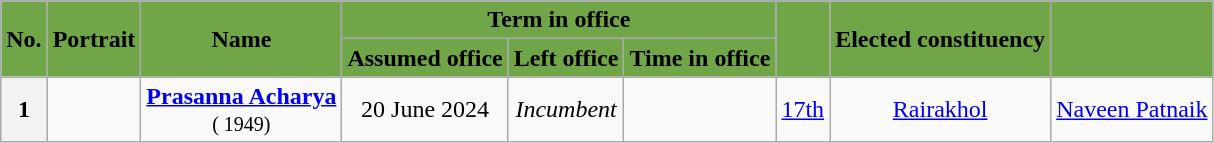<table class="wikitable sortable" style="text-align:center;">
<tr>
<th rowspan=2 style="background-color:#70A548;color:black">No.</th>
<th rowspan=2 style="background-color:#70A548;color:black">Portrait</th>
<th rowspan=2 style="background-color:#70A548;color:black">Name<br></th>
<th colspan=3 style="background-color:#70A548;color:black">Term in office</th>
<th rowspan=2 style="background-color:#70A548;color:black"><a href='#'></a><br></th>
<th rowspan=2 style="background-color:#70A548;color:black">Elected constituency</th>
<th rowspan=2 style="background-color:#70A548;color:black"><a href='#'></a></th>
</tr>
<tr>
<th style="background-color:#70A548;color:black">Assumed office</th>
<th style="background-color:#70A548;color:black">Left office</th>
<th style="background-color:#70A548;color:black">Time in office</th>
</tr>
<tr>
<th>1</th>
<td></td>
<td><strong><a href='#'>Prasanna Acharya</a></strong><br><small>( 1949)</small></td>
<td>20 June 2024</td>
<td><em>Incumbent</em></td>
<td></td>
<td><a href='#'>17th</a><br></td>
<td><a href='#'>Rairakhol</a></td>
<td><a href='#'>Naveen Patnaik</a></td>
</tr>
</table>
